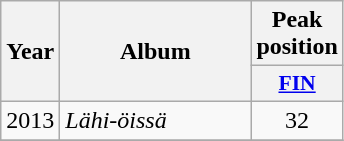<table class="wikitable">
<tr>
<th align="center" rowspan="2" width="10">Year</th>
<th align="center" rowspan="2" width="120">Album</th>
<th align="center" colspan="1" width="20">Peak position</th>
</tr>
<tr>
<th scope="col" style="width:3em;font-size:90%;"><a href='#'>FIN</a><br></th>
</tr>
<tr>
<td style="text-align:center;">2013</td>
<td><em>Lähi-öissä</em></td>
<td style="text-align:center;">32</td>
</tr>
<tr>
</tr>
</table>
